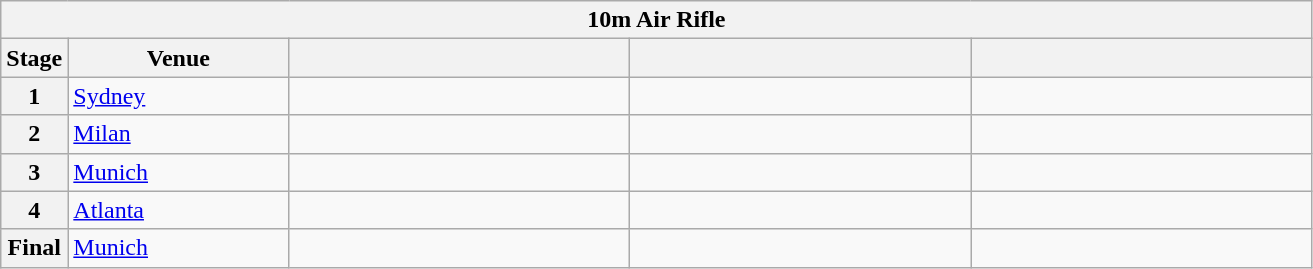<table class="wikitable">
<tr>
<th colspan="5">10m Air Rifle</th>
</tr>
<tr>
<th>Stage</th>
<th width=140>Venue</th>
<th width=220></th>
<th width=220></th>
<th width=220></th>
</tr>
<tr>
<th>1</th>
<td> <a href='#'>Sydney</a></td>
<td></td>
<td></td>
<td></td>
</tr>
<tr>
<th>2</th>
<td> <a href='#'>Milan</a></td>
<td></td>
<td></td>
<td></td>
</tr>
<tr>
<th>3</th>
<td> <a href='#'>Munich</a></td>
<td></td>
<td></td>
<td></td>
</tr>
<tr>
<th>4</th>
<td> <a href='#'>Atlanta</a></td>
<td></td>
<td></td>
<td></td>
</tr>
<tr>
<th>Final</th>
<td> <a href='#'>Munich</a></td>
<td></td>
<td></td>
<td></td>
</tr>
</table>
